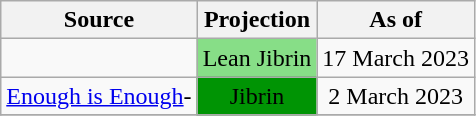<table class="wikitable" style="text-align:center">
<tr>
<th>Source</th>
<th colspan=2>Projection</th>
<th>As of</th>
</tr>
<tr>
<td align="left"></td>
<td colspan=2 bgcolor=#87de87>Lean Jibrin</td>
<td>17 March 2023</td>
</tr>
<tr>
<td align="left"><a href='#'>Enough is Enough</a>-<br></td>
<td colspan=2 bgcolor=#009404>Jibrin</td>
<td>2 March 2023</td>
</tr>
<tr>
</tr>
</table>
